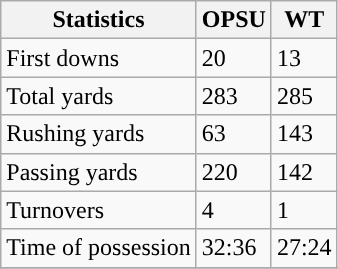<table class="wikitable">
<tr>
<th>Statistics</th>
<th>OPSU</th>
<th>WT</th>
</tr>
<tr>
<td>First downs</td>
<td>20</td>
<td>13</td>
</tr>
<tr>
<td>Total yards</td>
<td>283</td>
<td>285</td>
</tr>
<tr>
<td>Rushing yards</td>
<td>63</td>
<td>143</td>
</tr>
<tr>
<td>Passing yards</td>
<td>220</td>
<td>142</td>
</tr>
<tr>
<td>Turnovers</td>
<td>4</td>
<td>1</td>
</tr>
<tr>
<td>Time of possession</td>
<td>32:36</td>
<td>27:24</td>
</tr>
<tr>
</tr>
</table>
